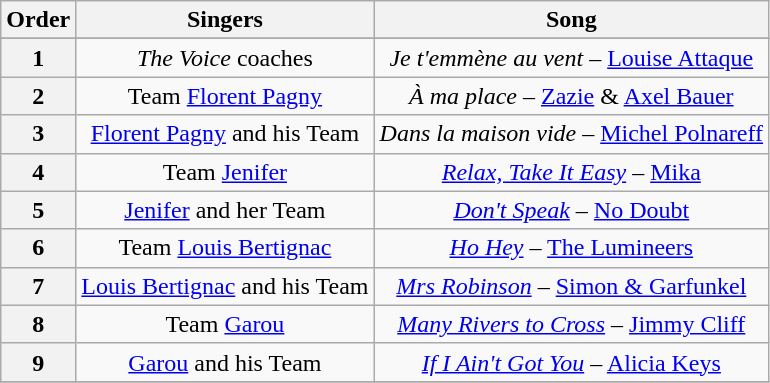<table class="wikitable sortable" style="text-align: center; width: auto;">
<tr>
<th>Order</th>
<th>Singers</th>
<th>Song</th>
</tr>
<tr>
</tr>
<tr>
<th>1</th>
<td><em>The Voice</em> coaches<br></td>
<td><em>Je t'emmène au vent</em> – <a href='#'>Louise Attaque</a></td>
</tr>
<tr>
<th>2</th>
<td>Team <a href='#'>Florent Pagny</a> <br></td>
<td><em>À ma place</em> – <a href='#'>Zazie</a> & <a href='#'>Axel Bauer</a></td>
</tr>
<tr>
<th>3</th>
<td><a href='#'>Florent Pagny</a> and his Team<br></td>
<td><em>Dans la maison vide</em> – <a href='#'>Michel Polnareff</a></td>
</tr>
<tr>
<th>4</th>
<td>Team <a href='#'>Jenifer</a> <br></td>
<td><em><a href='#'>Relax, Take It Easy</a></em> – <a href='#'>Mika</a></td>
</tr>
<tr>
<th>5</th>
<td><a href='#'>Jenifer</a> and her Team<br></td>
<td><em><a href='#'>Don't Speak</a></em> – <a href='#'>No Doubt</a></td>
</tr>
<tr>
<th>6</th>
<td>Team <a href='#'>Louis Bertignac</a> <br></td>
<td><em><a href='#'>Ho Hey</a></em> – <a href='#'>The Lumineers</a></td>
</tr>
<tr>
<th>7</th>
<td><a href='#'>Louis Bertignac</a> and his Team<br></td>
<td><em><a href='#'>Mrs Robinson</a></em> – <a href='#'>Simon & Garfunkel</a></td>
</tr>
<tr>
<th>8</th>
<td>Team <a href='#'>Garou</a> <br></td>
<td><em><a href='#'>Many Rivers to Cross</a></em> – <a href='#'>Jimmy Cliff</a></td>
</tr>
<tr>
<th>9</th>
<td><a href='#'>Garou</a> and his Team<br></td>
<td><em><a href='#'>If I Ain't Got You</a></em> – <a href='#'>Alicia Keys</a></td>
</tr>
<tr>
</tr>
</table>
